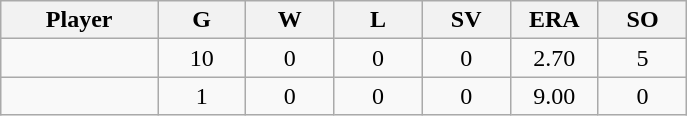<table class="wikitable sortable">
<tr>
<th bgcolor="#DDDDFF" width="16%">Player</th>
<th bgcolor="#DDDDFF" width="9%">G</th>
<th bgcolor="#DDDDFF" width="9%">W</th>
<th bgcolor="#DDDDFF" width="9%">L</th>
<th bgcolor="#DDDDFF" width="9%">SV</th>
<th bgcolor="#DDDDFF" width="9%">ERA</th>
<th bgcolor="#DDDDFF" width="9%">SO</th>
</tr>
<tr align="center">
<td></td>
<td>10</td>
<td>0</td>
<td>0</td>
<td>0</td>
<td>2.70</td>
<td>5</td>
</tr>
<tr align="center">
<td></td>
<td>1</td>
<td>0</td>
<td>0</td>
<td>0</td>
<td>9.00</td>
<td>0</td>
</tr>
</table>
